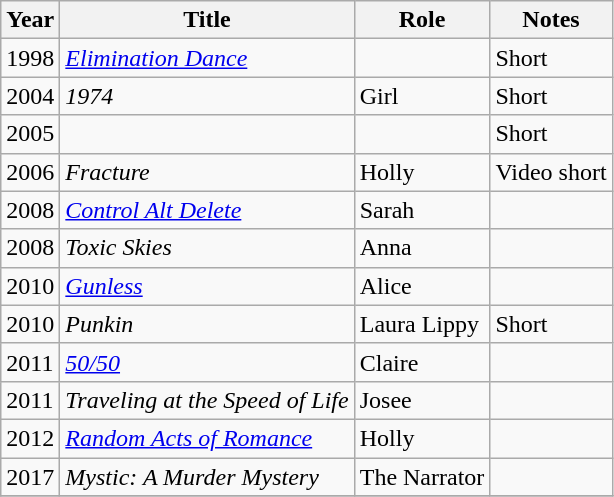<table class="wikitable sortable">
<tr>
<th>Year</th>
<th>Title</th>
<th>Role</th>
<th class="unsortable">Notes</th>
</tr>
<tr>
<td>1998</td>
<td><em><a href='#'>Elimination Dance</a></em></td>
<td></td>
<td>Short</td>
</tr>
<tr>
<td>2004</td>
<td><em>1974</em></td>
<td>Girl</td>
<td>Short</td>
</tr>
<tr>
<td>2005</td>
<td><em></em></td>
<td></td>
<td>Short</td>
</tr>
<tr>
<td>2006</td>
<td><em>Fracture</em></td>
<td>Holly</td>
<td>Video short</td>
</tr>
<tr>
<td>2008</td>
<td><em><a href='#'>Control Alt Delete</a></em></td>
<td>Sarah</td>
<td></td>
</tr>
<tr>
<td>2008</td>
<td><em>Toxic Skies</em></td>
<td>Anna</td>
<td></td>
</tr>
<tr>
<td>2010</td>
<td><em><a href='#'>Gunless</a></em></td>
<td>Alice</td>
<td></td>
</tr>
<tr>
<td>2010</td>
<td><em>Punkin</em></td>
<td>Laura Lippy</td>
<td>Short</td>
</tr>
<tr>
<td>2011</td>
<td><em><a href='#'>50/50</a></em></td>
<td>Claire</td>
<td></td>
</tr>
<tr>
<td>2011</td>
<td><em>Traveling at the Speed of Life</em></td>
<td>Josee</td>
<td></td>
</tr>
<tr>
<td>2012</td>
<td><em><a href='#'>Random Acts of Romance</a></em></td>
<td>Holly</td>
<td></td>
</tr>
<tr>
<td>2017</td>
<td><em>Mystic: A Murder Mystery</em></td>
<td>The Narrator</td>
<td></td>
</tr>
<tr>
</tr>
</table>
